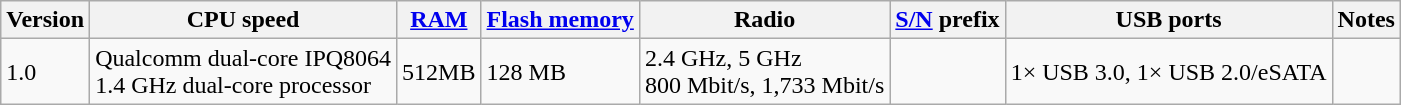<table class="wikitable">
<tr>
<th>Version</th>
<th>CPU speed</th>
<th><a href='#'>RAM</a></th>
<th><a href='#'>Flash memory</a></th>
<th>Radio</th>
<th><a href='#'>S/N</a> prefix</th>
<th>USB ports</th>
<th>Notes</th>
</tr>
<tr>
<td>1.0</td>
<td>Qualcomm dual-core IPQ8064<br>1.4 GHz dual-core processor</td>
<td>512MB</td>
<td>128 MB</td>
<td>2.4 GHz, 5 GHz<br>800 Mbit/s, 1,733 Mbit/s</td>
<td></td>
<td>1× USB 3.0, 1× USB 2.0/eSATA</td>
<td></td>
</tr>
</table>
